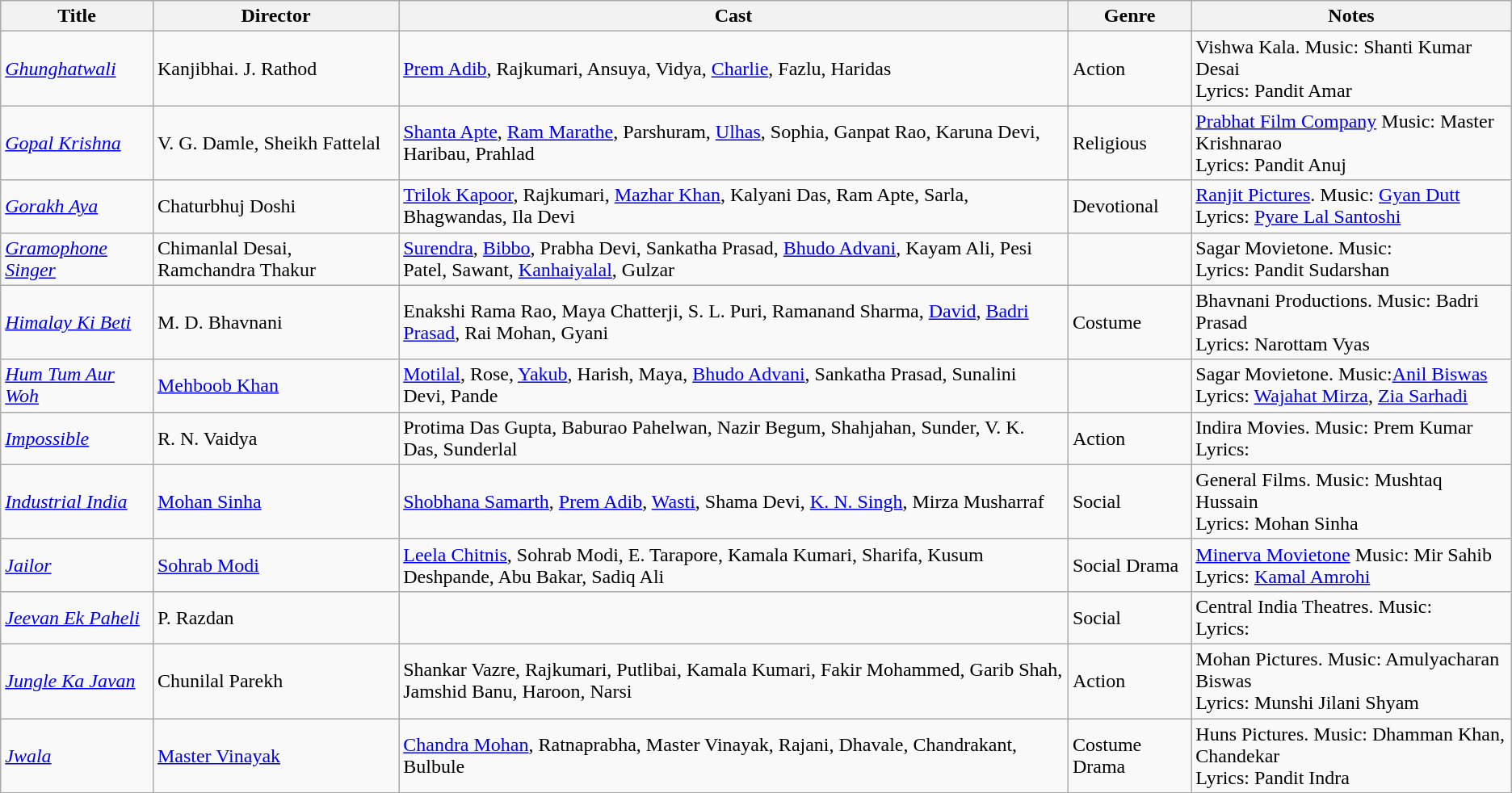<table class="wikitable">
<tr>
<th>Title</th>
<th>Director</th>
<th>Cast</th>
<th>Genre</th>
<th>Notes</th>
</tr>
<tr>
<td><em><a href='#'>Ghunghatwali</a></em></td>
<td>Kanjibhai. J. Rathod</td>
<td><a href='#'>Prem Adib</a>, Rajkumari, Ansuya, Vidya, <a href='#'>Charlie</a>, Fazlu, Haridas</td>
<td>Action</td>
<td>Vishwa Kala. Music: Shanti Kumar Desai<br>Lyrics: Pandit Amar</td>
</tr>
<tr>
<td><em><a href='#'>Gopal Krishna</a></em></td>
<td>V. G. Damle, Sheikh Fattelal</td>
<td><a href='#'>Shanta Apte</a>, <a href='#'>Ram Marathe</a>, Parshuram, <a href='#'>Ulhas</a>, Sophia, Ganpat Rao, Karuna Devi, Haribau, Prahlad</td>
<td>Religious</td>
<td><a href='#'>Prabhat Film Company</a> Music: Master Krishnarao<br>Lyrics: Pandit Anuj</td>
</tr>
<tr>
<td><em><a href='#'>Gorakh Aya</a></em></td>
<td>Chaturbhuj Doshi</td>
<td><a href='#'>Trilok Kapoor</a>, Rajkumari, <a href='#'>Mazhar Khan</a>, Kalyani Das, Ram Apte, Sarla, Bhagwandas, Ila Devi</td>
<td>Devotional</td>
<td><a href='#'>Ranjit Pictures</a>. Music: <a href='#'>Gyan Dutt</a><br>Lyrics: <a href='#'>Pyare Lal Santoshi</a></td>
</tr>
<tr>
<td><em><a href='#'>Gramophone Singer</a></em></td>
<td>Chimanlal Desai, Ramchandra Thakur</td>
<td><a href='#'>Surendra</a>, <a href='#'>Bibbo</a>, Prabha Devi, Sankatha Prasad, <a href='#'>Bhudo Advani</a>, Kayam Ali, Pesi Patel, Sawant, <a href='#'>Kanhaiyalal</a>, Gulzar</td>
<td></td>
<td>Sagar Movietone. Music: <br>Lyrics: Pandit Sudarshan</td>
</tr>
<tr>
<td><em><a href='#'>Himalay Ki Beti</a></em></td>
<td>M. D. Bhavnani</td>
<td>Enakshi Rama Rao, Maya Chatterji, S. L. Puri, Ramanand Sharma, <a href='#'>David</a>, <a href='#'>Badri Prasad</a>, Rai Mohan, Gyani</td>
<td>Costume</td>
<td>Bhavnani Productions. Music: Badri Prasad<br>Lyrics: Narottam Vyas</td>
</tr>
<tr>
<td><em><a href='#'>Hum Tum Aur Woh</a></em></td>
<td><a href='#'>Mehboob Khan</a></td>
<td><a href='#'>Motilal</a>, Rose, <a href='#'>Yakub</a>, Harish, Maya, <a href='#'>Bhudo Advani</a>, Sankatha Prasad, Sunalini Devi, Pande</td>
<td></td>
<td>Sagar Movietone. Music:<a href='#'>Anil Biswas</a><br>Lyrics: <a href='#'>Wajahat Mirza</a>, <a href='#'>Zia Sarhadi</a></td>
</tr>
<tr>
<td><em><a href='#'>Impossible</a></em></td>
<td>R. N. Vaidya</td>
<td>Protima Das Gupta, Baburao Pahelwan, Nazir Begum, Shahjahan, Sunder, V. K. Das, Sunderlal</td>
<td>Action</td>
<td>Indira Movies. Music: Prem Kumar<br>Lyrics:</td>
</tr>
<tr>
<td><em><a href='#'>Industrial India</a></em></td>
<td><a href='#'>Mohan Sinha</a></td>
<td><a href='#'>Shobhana Samarth</a>, <a href='#'>Prem Adib</a>, <a href='#'>Wasti</a>, Shama Devi, <a href='#'>K. N. Singh</a>, Mirza Musharraf</td>
<td>Social</td>
<td>General Films. Music: Mushtaq Hussain<br>Lyrics: Mohan Sinha</td>
</tr>
<tr>
<td><em><a href='#'>Jailor</a></em></td>
<td><a href='#'>Sohrab Modi</a></td>
<td><a href='#'>Leela Chitnis</a>, Sohrab Modi, E. Tarapore, Kamala Kumari, Sharifa, Kusum Deshpande, Abu Bakar, Sadiq Ali</td>
<td>Social Drama</td>
<td><a href='#'>Minerva Movietone</a> Music: Mir Sahib<br>Lyrics: <a href='#'>Kamal Amrohi</a></td>
</tr>
<tr>
<td><em><a href='#'>Jeevan Ek Paheli</a></em></td>
<td>P. Razdan</td>
<td></td>
<td>Social</td>
<td>Central India Theatres. Music: <br>Lyrics:</td>
</tr>
<tr>
<td><em><a href='#'>Jungle Ka Javan</a></em></td>
<td>Chunilal Parekh</td>
<td>Shankar Vazre, Rajkumari, Putlibai, Kamala Kumari, Fakir Mohammed, Garib Shah, Jamshid Banu, Haroon, Narsi</td>
<td>Action</td>
<td>Mohan Pictures. Music: Amulyacharan Biswas<br>Lyrics: Munshi Jilani Shyam</td>
</tr>
<tr>
<td><em><a href='#'>Jwala</a></em></td>
<td><a href='#'>Master Vinayak</a></td>
<td><a href='#'>Chandra Mohan</a>, Ratnaprabha, Master Vinayak, Rajani, Dhavale, Chandrakant, Bulbule</td>
<td>Costume Drama</td>
<td>Huns Pictures. Music: Dhamman Khan, Chandekar<br>Lyrics: Pandit Indra</td>
</tr>
<tr>
</tr>
</table>
